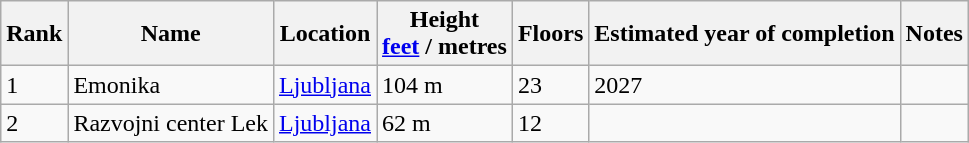<table class="wikitable sortable">
<tr>
<th>Rank</th>
<th>Name</th>
<th>Location</th>
<th>Height<br><a href='#'>feet</a> / metres</th>
<th>Floors</th>
<th>Estimated year of completion</th>
<th>Notes</th>
</tr>
<tr>
<td>1</td>
<td>Emonika</td>
<td><a href='#'>Ljubljana</a></td>
<td>104 m</td>
<td>23</td>
<td>2027</td>
<td></td>
</tr>
<tr>
<td>2</td>
<td>Razvojni center Lek</td>
<td><a href='#'>Ljubljana</a></td>
<td>62 m</td>
<td>12</td>
<td></td>
<td></td>
</tr>
</table>
